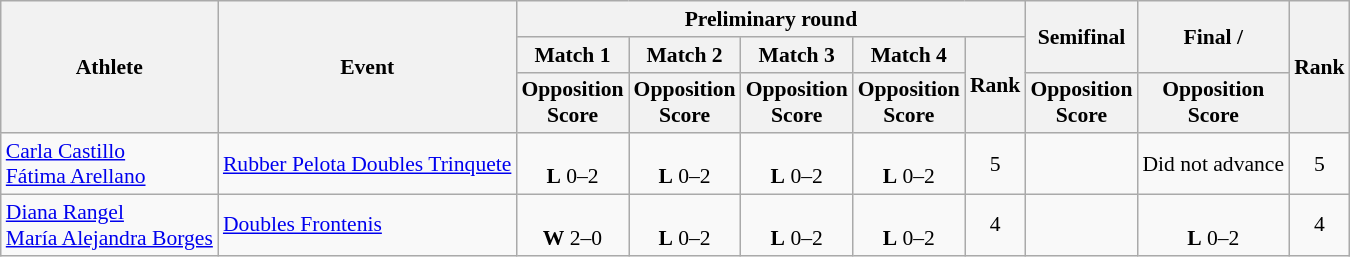<table class="wikitable" border="1" style="font-size:90%">
<tr>
<th rowspan=3>Athlete</th>
<th rowspan=3>Event</th>
<th colspan=5>Preliminary round</th>
<th rowspan=2>Semifinal</th>
<th rowspan=2>Final / </th>
<th rowspan=3>Rank</th>
</tr>
<tr>
<th>Match 1</th>
<th>Match 2</th>
<th>Match 3</th>
<th>Match 4</th>
<th rowspan=2>Rank</th>
</tr>
<tr>
<th>Opposition<br>Score</th>
<th>Opposition<br>Score</th>
<th>Opposition<br>Score</th>
<th>Opposition<br>Score</th>
<th>Opposition<br>Score</th>
<th>Opposition<br>Score</th>
</tr>
<tr align=center>
<td align=left><a href='#'>Carla Castillo</a><br><a href='#'>Fátima Arellano</a></td>
<td align=left><a href='#'>Rubber Pelota Doubles Trinquete</a></td>
<td><br><strong>L</strong> 0–2</td>
<td><br><strong>L</strong> 0–2</td>
<td><br><strong>L</strong> 0–2</td>
<td><br><strong>L</strong> 0–2</td>
<td>5</td>
<td></td>
<td>Did not advance</td>
<td>5</td>
</tr>
<tr align=center>
<td align=left><a href='#'>Diana Rangel</a><br><a href='#'>María Alejandra Borges</a></td>
<td align=left><a href='#'>Doubles Frontenis</a></td>
<td><br><strong>W</strong> 2–0</td>
<td><br><strong>L</strong> 0–2</td>
<td><br><strong>L</strong> 0–2</td>
<td><br><strong>L</strong> 0–2</td>
<td>4</td>
<td></td>
<td><br><strong>L</strong> 0–2</td>
<td>4</td>
</tr>
</table>
